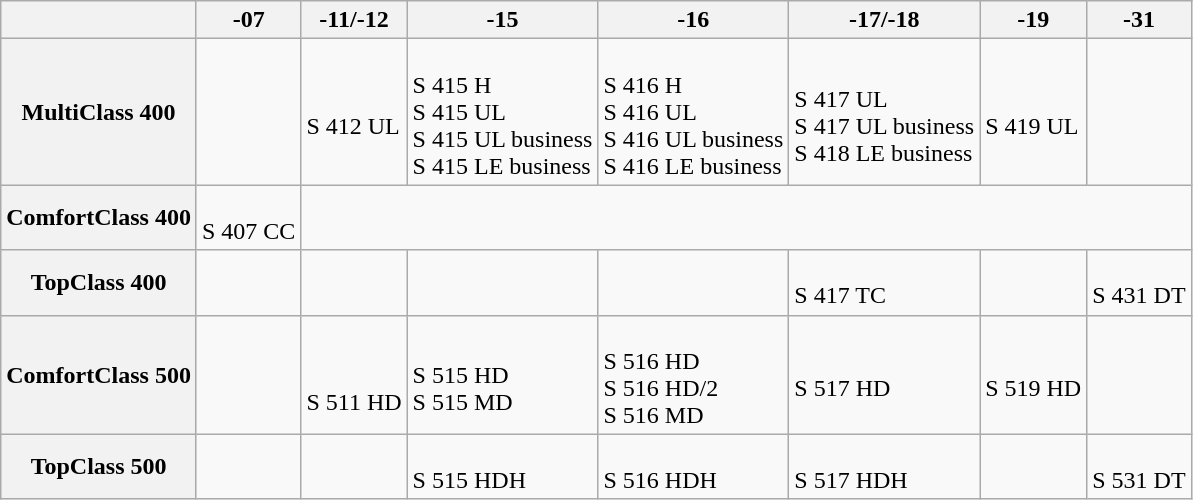<table class=wikitable>
<tr>
<th></th>
<th>-07</th>
<th>-11/-12</th>
<th>-15</th>
<th>-16</th>
<th>-17/-18</th>
<th>-19</th>
<th>-31</th>
</tr>
<tr>
<th>MultiClass 400</th>
<td></td>
<td><br>S 412 UL</td>
<td><br>S 415 H<br>
S 415 UL<br>
S 415 UL business<br>
S 415 LE business</td>
<td><br>S 416 H<br>
S 416 UL<br>
S 416 UL business<br>
S 416 LE business</td>
<td><br>S 417 UL<br>
S 417 UL business<br>
S 418 LE business</td>
<td><br>S 419 UL</td>
</tr>
<tr>
<th>ComfortClass 400</th>
<td><br>S 407 CC </td>
<td colspan=6></td>
</tr>
<tr>
<th>TopClass 400</th>
<td></td>
<td></td>
<td></td>
<td></td>
<td><br>S 417 TC </td>
<td></td>
<td><br>S 431 DT</td>
</tr>
<tr>
<th>ComfortClass 500</th>
<td></td>
<td><br><br>S 511 HD</td>
<td><br>S 515 HD<br>
S 515 MD</td>
<td><br>S 516 HD<br>
S 516 HD/2<br>
S 516 MD</td>
<td><br>S 517 HD</td>
<td><br>S 519 HD</td>
</tr>
<tr>
<th>TopClass 500</th>
<td></td>
<td></td>
<td><br>S 515 HDH</td>
<td><br>S 516 HDH</td>
<td><br>S 517 HDH</td>
<td></td>
<td><br>S 531 DT</td>
</tr>
</table>
